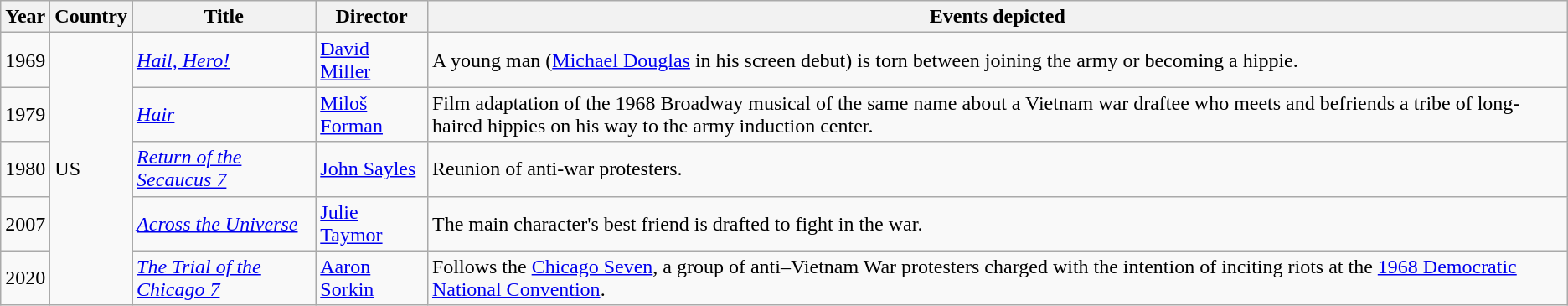<table class="wikitable sortable">
<tr>
<th>Year</th>
<th>Country</th>
<th>Title</th>
<th>Director</th>
<th class="unsortable">Events depicted</th>
</tr>
<tr>
<td>1969</td>
<td rowspan="5">US</td>
<td><em><a href='#'>Hail, Hero!</a></em></td>
<td><a href='#'>David Miller</a></td>
<td>A young man (<a href='#'>Michael Douglas</a> in his screen debut) is torn between joining the army or becoming a hippie.</td>
</tr>
<tr>
<td>1979</td>
<td><em><a href='#'>Hair</a></em></td>
<td><a href='#'>Miloš Forman</a></td>
<td>Film adaptation of the 1968 Broadway musical of the same name about a Vietnam war draftee who meets and befriends a tribe of long-haired hippies on his way to the army induction center.</td>
</tr>
<tr>
<td>1980</td>
<td><em><a href='#'>Return of the Secaucus 7</a></em></td>
<td><a href='#'>John Sayles</a></td>
<td>Reunion of anti-war protesters.</td>
</tr>
<tr>
<td>2007</td>
<td><em><a href='#'>Across the Universe</a></em></td>
<td><a href='#'>Julie Taymor</a></td>
<td>The main character's best friend is drafted to fight in the war.</td>
</tr>
<tr>
<td>2020</td>
<td><em><a href='#'>The Trial of the Chicago 7</a></em></td>
<td><a href='#'>Aaron Sorkin</a></td>
<td>Follows the <a href='#'>Chicago Seven</a>, a group of anti–Vietnam War protesters charged with the intention of inciting riots at the <a href='#'>1968 Democratic National Convention</a>.</td>
</tr>
</table>
